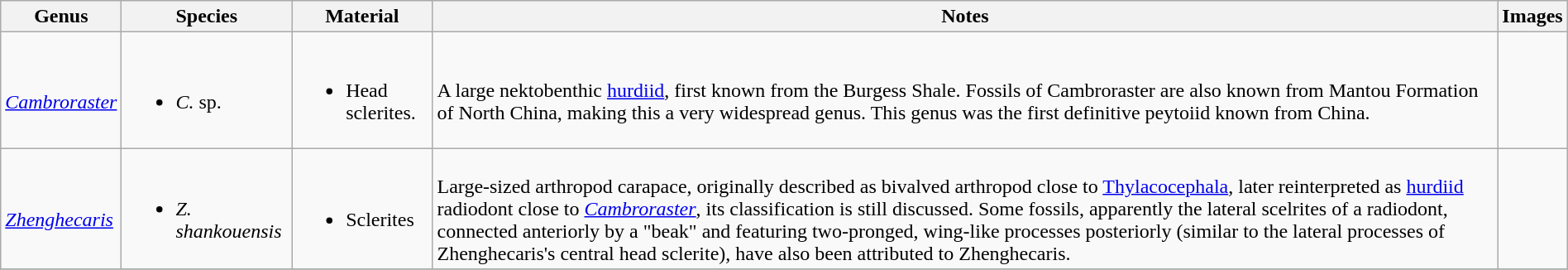<table class="wikitable" style="margin:auto;width:100%;">
<tr>
<th>Genus</th>
<th>Species</th>
<th>Material</th>
<th>Notes</th>
<th>Images</th>
</tr>
<tr>
<td><br><em><a href='#'>Cambroraster</a></em></td>
<td><br><ul><li><em>C.</em> sp.</li></ul></td>
<td><br><ul><li>Head sclerites.</li></ul></td>
<td><br>A large nektobenthic <a href='#'>hurdiid</a>, first known from the Burgess Shale. Fossils of Cambroraster are also known from Mantou Formation of North China, making this a very widespread genus. This genus was the first definitive peytoiid known from China.</td>
<td></td>
</tr>
<tr>
<td><br><em><a href='#'>Zhenghecaris</a></em></td>
<td><br><ul><li><em>Z. shankouensis</em></li></ul></td>
<td><br><ul><li>Sclerites</li></ul></td>
<td><br>Large-sized arthropod carapace, originally described as bivalved arthropod close to <a href='#'>Thylacocephala</a>, later reinterpreted as <a href='#'>hurdiid</a> radiodont close to <em><a href='#'>Cambroraster</a></em>, its classification is still discussed. Some fossils, apparently the lateral scelrites of a radiodont, connected anteriorly by a "beak" and featuring two-pronged, wing-like processes posteriorly (similar to the lateral processes of Zhenghecaris's central head sclerite), have also been attributed to Zhenghecaris.</td>
<td></td>
</tr>
<tr>
</tr>
</table>
